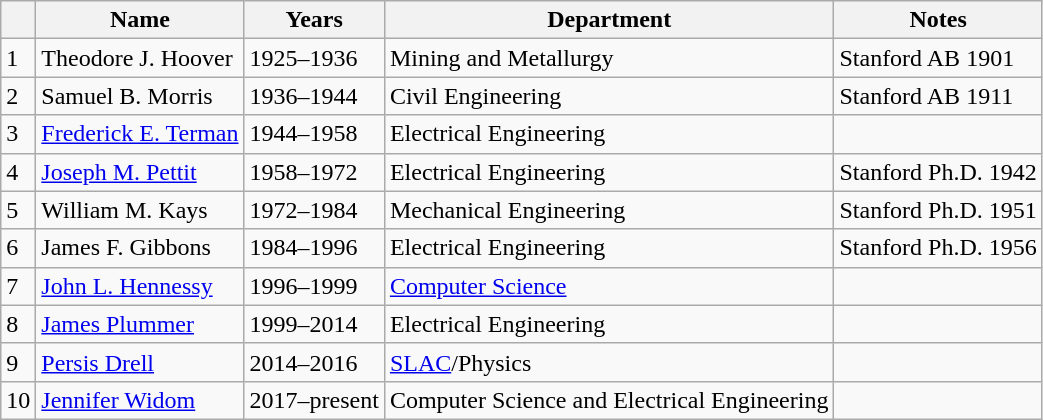<table class="wikitable">
<tr>
<th></th>
<th>Name</th>
<th>Years</th>
<th>Department</th>
<th>Notes</th>
</tr>
<tr>
<td>1</td>
<td>Theodore J. Hoover</td>
<td>1925–1936</td>
<td>Mining and Metallurgy</td>
<td>Stanford AB 1901</td>
</tr>
<tr>
<td>2</td>
<td>Samuel B. Morris</td>
<td>1936–1944</td>
<td>Civil Engineering</td>
<td>Stanford AB 1911</td>
</tr>
<tr>
<td>3</td>
<td><a href='#'>Frederick E. Terman</a></td>
<td>1944–1958</td>
<td>Electrical Engineering</td>
<td></td>
</tr>
<tr>
<td>4</td>
<td><a href='#'>Joseph M. Pettit</a></td>
<td>1958–1972</td>
<td>Electrical Engineering</td>
<td>Stanford Ph.D. 1942</td>
</tr>
<tr>
<td>5</td>
<td>William M. Kays</td>
<td>1972–1984</td>
<td>Mechanical Engineering</td>
<td>Stanford Ph.D. 1951</td>
</tr>
<tr>
<td>6</td>
<td>James F. Gibbons</td>
<td>1984–1996</td>
<td>Electrical Engineering</td>
<td>Stanford Ph.D. 1956</td>
</tr>
<tr>
<td>7</td>
<td><a href='#'>John L. Hennessy</a></td>
<td>1996–1999</td>
<td><a href='#'>Computer Science</a></td>
<td></td>
</tr>
<tr>
<td>8</td>
<td><a href='#'>James Plummer</a></td>
<td>1999–2014</td>
<td>Electrical Engineering</td>
<td></td>
</tr>
<tr>
<td>9</td>
<td><a href='#'>Persis Drell</a></td>
<td>2014–2016</td>
<td><a href='#'>SLAC</a>/Physics</td>
<td></td>
</tr>
<tr>
<td>10</td>
<td><a href='#'>Jennifer Widom</a></td>
<td>2017–present</td>
<td>Computer Science and Electrical Engineering</td>
<td></td>
</tr>
</table>
